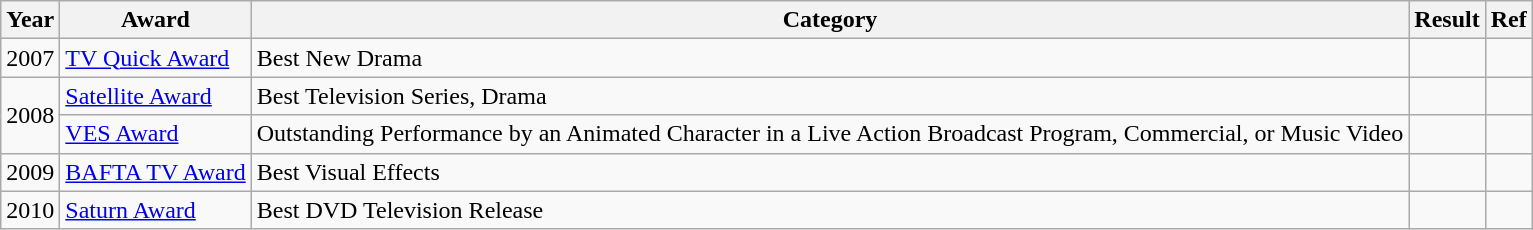<table class="wikitable">
<tr>
<th>Year</th>
<th>Award</th>
<th>Category</th>
<th>Result</th>
<th>Ref</th>
</tr>
<tr>
<td>2007</td>
<td><a href='#'>TV Quick Award</a></td>
<td>Best New Drama</td>
<td></td>
<td></td>
</tr>
<tr>
<td rowspan=2>2008</td>
<td><a href='#'>Satellite Award</a></td>
<td>Best Television Series, Drama</td>
<td></td>
<td></td>
</tr>
<tr>
<td><a href='#'>VES Award</a></td>
<td>Outstanding Performance by an Animated Character in a Live Action Broadcast Program, Commercial, or Music Video</td>
<td></td>
<td></td>
</tr>
<tr>
<td>2009</td>
<td><a href='#'>BAFTA TV Award</a></td>
<td>Best Visual Effects</td>
<td></td>
<td></td>
</tr>
<tr>
<td>2010</td>
<td><a href='#'>Saturn Award</a></td>
<td>Best DVD Television Release</td>
<td></td>
<td></td>
</tr>
</table>
